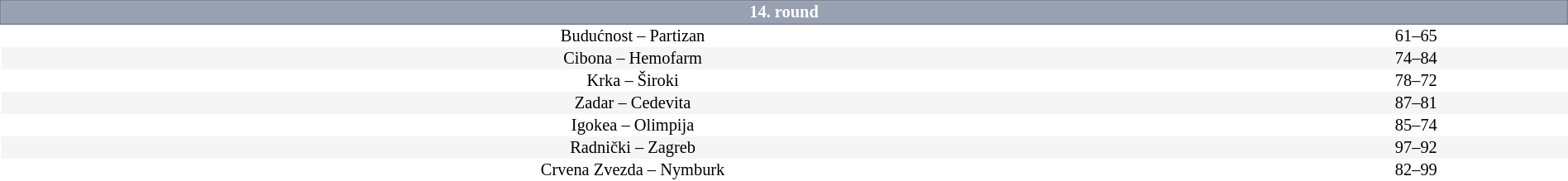<table border=0 cellspacing=0 cellpadding=1em style="font-size: 85%; border-collapse: collapse;" width=100%>
<tr>
<td colspan=5 bgcolor=#98A1B2 style="border:1px solid #7A8392; text-align:center; color:#FFFFFF;"><strong>14. round</strong></td>
</tr>
<tr align=center bgcolor=#FFFFFF>
<td>Budućnost – Partizan</td>
<td>61–65</td>
</tr>
<tr align=center bgcolor=#f5f5f5>
<td>Cibona – Hemofarm</td>
<td>74–84</td>
</tr>
<tr align=center bgcolor=#FFFFFF>
<td>Krka – Široki</td>
<td>78–72</td>
</tr>
<tr align=center bgcolor=#f5f5f5>
<td>Zadar – Cedevita</td>
<td>87–81</td>
</tr>
<tr align=center bgcolor=#FFFFFF>
<td>Igokea – Olimpija</td>
<td>85–74</td>
</tr>
<tr align=center bgcolor=#f5f5f5>
<td>Radnički – Zagreb</td>
<td>97–92</td>
</tr>
<tr align=center bgcolor=#FFFFFF>
<td>Crvena Zvezda – Nymburk</td>
<td>82–99</td>
</tr>
</table>
